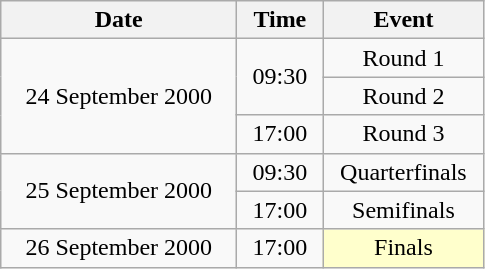<table class = "wikitable" style="text-align:center;">
<tr>
<th width=150>Date</th>
<th width=50>Time</th>
<th width=100>Event</th>
</tr>
<tr>
<td rowspan=3>24 September 2000</td>
<td rowspan=2>09:30</td>
<td>Round 1</td>
</tr>
<tr>
<td>Round 2</td>
</tr>
<tr>
<td>17:00</td>
<td>Round 3</td>
</tr>
<tr>
<td rowspan=2>25 September 2000</td>
<td>09:30</td>
<td>Quarterfinals</td>
</tr>
<tr>
<td>17:00</td>
<td>Semifinals</td>
</tr>
<tr>
<td>26 September 2000</td>
<td>17:00</td>
<td bgcolor=ffffcc>Finals</td>
</tr>
</table>
